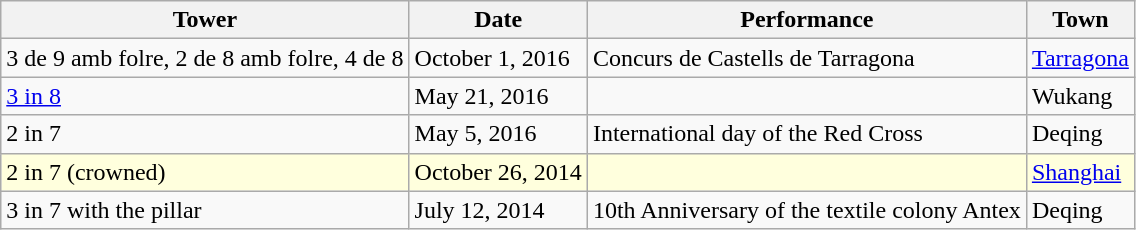<table class="wikitable sortable">
<tr>
<th>Tower</th>
<th>Date</th>
<th>Performance</th>
<th>Town</th>
</tr>
<tr>
<td>3 de 9 amb folre, 2 de 8 amb folre, 4 de 8</td>
<td>October 1, 2016</td>
<td>Concurs de Castells de Tarragona</td>
<td><a href='#'>Tarragona</a></td>
</tr>
<tr>
<td><a href='#'>3 in 8</a></td>
<td>May 21, 2016</td>
<td></td>
<td>Wukang</td>
</tr>
<tr>
<td>2 in 7</td>
<td>May 5, 2016</td>
<td>International day of the Red Cross</td>
<td>Deqing</td>
</tr>
<tr style="background: #ffd">
<td>2 in 7 (crowned)</td>
<td>October 26, 2014</td>
<td></td>
<td><a href='#'>Shanghai</a></td>
</tr>
<tr>
<td>3 in 7 with the pillar</td>
<td>July 12, 2014</td>
<td>10th Anniversary of the textile colony Antex</td>
<td>Deqing</td>
</tr>
</table>
